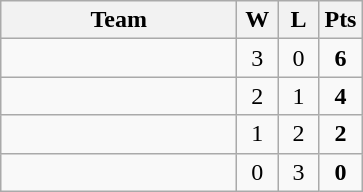<table class="wikitable" style="text-align:center;">
<tr>
<th width=150>Team</th>
<th width=20>W</th>
<th width=20>L</th>
<th width=20>Pts</th>
</tr>
<tr>
<td align="left"></td>
<td>3</td>
<td>0</td>
<td><strong>6</strong></td>
</tr>
<tr>
<td align="left"></td>
<td>2</td>
<td>1</td>
<td><strong>4</strong></td>
</tr>
<tr>
<td align="left"></td>
<td>1</td>
<td>2</td>
<td><strong>2</strong></td>
</tr>
<tr>
<td align="left"></td>
<td>0</td>
<td>3</td>
<td><strong>0</strong></td>
</tr>
</table>
